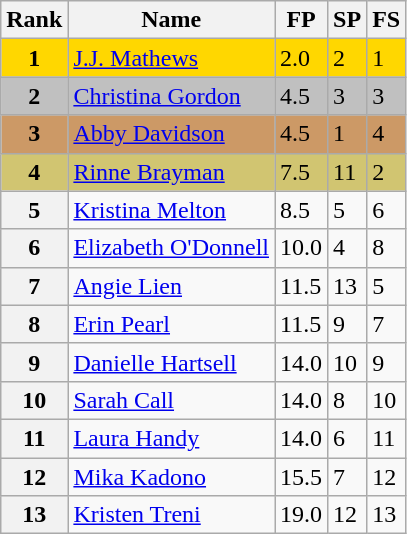<table class="wikitable sortable">
<tr>
<th>Rank</th>
<th>Name</th>
<th>FP</th>
<th>SP</th>
<th>FS</th>
</tr>
<tr bgcolor="gold">
<td align="center"><strong>1</strong></td>
<td><a href='#'>J.J. Mathews</a></td>
<td>2.0</td>
<td>2</td>
<td>1</td>
</tr>
<tr bgcolor="silver">
<td align="center"><strong>2</strong></td>
<td><a href='#'>Christina Gordon</a></td>
<td>4.5</td>
<td>3</td>
<td>3</td>
</tr>
<tr bgcolor="cc9966">
<td align="center"><strong>3</strong></td>
<td><a href='#'>Abby Davidson</a></td>
<td>4.5</td>
<td>1</td>
<td>4</td>
</tr>
<tr bgcolor="#d1c571">
<td align="center"><strong>4</strong></td>
<td><a href='#'>Rinne Brayman</a></td>
<td>7.5</td>
<td>11</td>
<td>2</td>
</tr>
<tr>
<th>5</th>
<td><a href='#'>Kristina Melton</a></td>
<td>8.5</td>
<td>5</td>
<td>6</td>
</tr>
<tr>
<th>6</th>
<td><a href='#'>Elizabeth O'Donnell</a></td>
<td>10.0</td>
<td>4</td>
<td>8</td>
</tr>
<tr>
<th>7</th>
<td><a href='#'>Angie Lien</a></td>
<td>11.5</td>
<td>13</td>
<td>5</td>
</tr>
<tr>
<th>8</th>
<td><a href='#'>Erin Pearl</a></td>
<td>11.5</td>
<td>9</td>
<td>7</td>
</tr>
<tr>
<th>9</th>
<td><a href='#'>Danielle Hartsell</a></td>
<td>14.0</td>
<td>10</td>
<td>9</td>
</tr>
<tr>
<th>10</th>
<td><a href='#'>Sarah Call</a></td>
<td>14.0</td>
<td>8</td>
<td>10</td>
</tr>
<tr>
<th>11</th>
<td><a href='#'>Laura Handy</a></td>
<td>14.0</td>
<td>6</td>
<td>11</td>
</tr>
<tr>
<th>12</th>
<td><a href='#'>Mika Kadono</a></td>
<td>15.5</td>
<td>7</td>
<td>12</td>
</tr>
<tr>
<th>13</th>
<td><a href='#'>Kristen Treni</a></td>
<td>19.0</td>
<td>12</td>
<td>13</td>
</tr>
</table>
